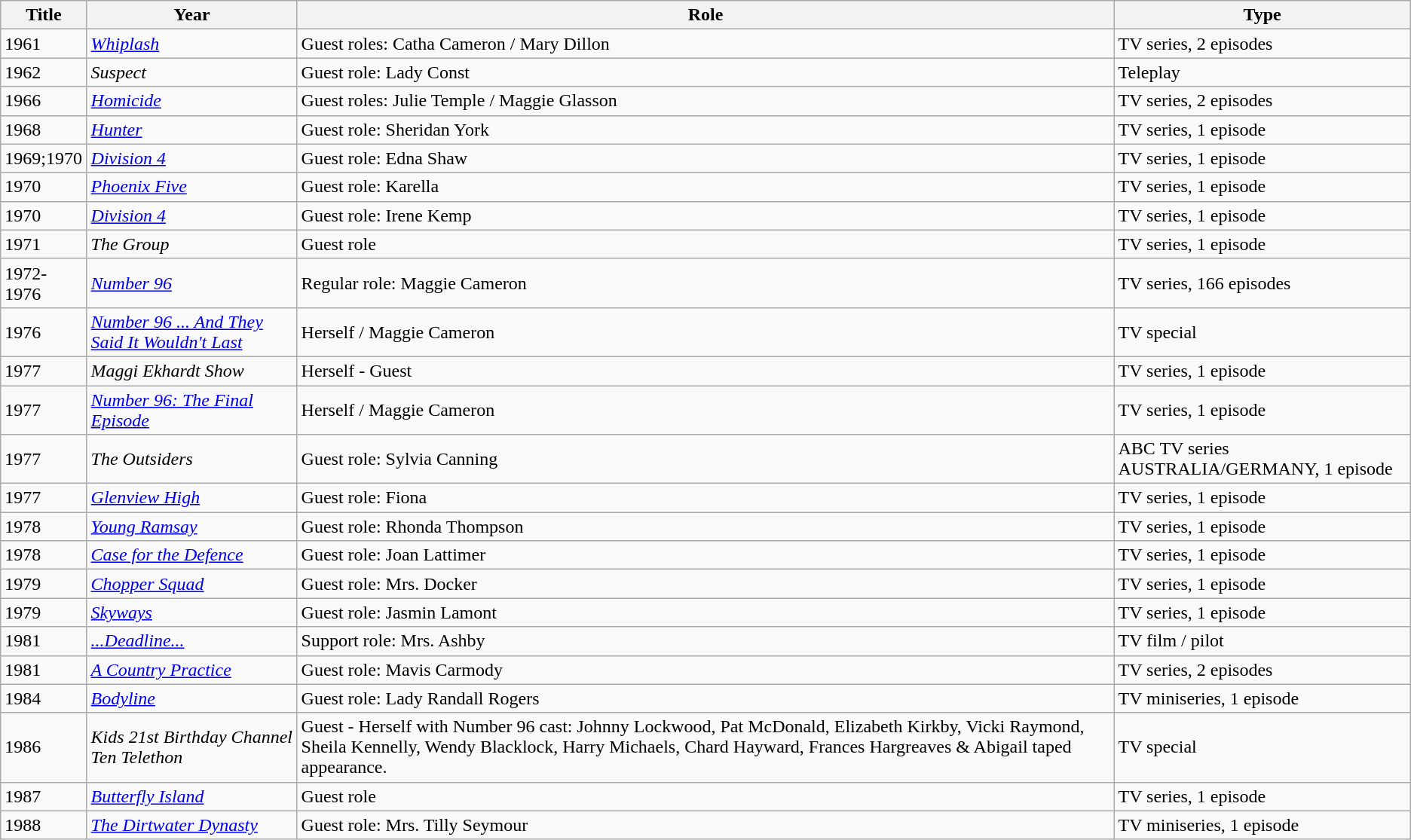<table class="wikitable">
<tr>
<th>Title</th>
<th>Year</th>
<th>Role</th>
<th>Type</th>
</tr>
<tr>
<td>1961</td>
<td><em><a href='#'>Whiplash</a></em></td>
<td>Guest roles: Catha Cameron / Mary Dillon</td>
<td>TV series, 2 episodes</td>
</tr>
<tr>
<td>1962</td>
<td><em>Suspect</em></td>
<td>Guest role: Lady Const</td>
<td>Teleplay</td>
</tr>
<tr>
<td>1966</td>
<td><em><a href='#'>Homicide</a></em></td>
<td>Guest roles: Julie Temple / Maggie Glasson</td>
<td>TV series, 2 episodes</td>
</tr>
<tr>
<td>1968</td>
<td><em><a href='#'>Hunter</a></em></td>
<td>Guest role: Sheridan York</td>
<td>TV series, 1 episode</td>
</tr>
<tr>
<td>1969;1970</td>
<td><em><a href='#'>Division 4</a></em></td>
<td>Guest role: Edna Shaw</td>
<td>TV series, 1 episode</td>
</tr>
<tr>
<td>1970</td>
<td><em><a href='#'>Phoenix Five</a></em></td>
<td>Guest role: Karella</td>
<td>TV series, 1 episode</td>
</tr>
<tr>
<td>1970</td>
<td><em><a href='#'>Division 4</a></em></td>
<td>Guest role: Irene Kemp</td>
<td>TV series, 1 episode</td>
</tr>
<tr>
<td>1971</td>
<td><em>The Group</em></td>
<td>Guest role</td>
<td>TV series, 1 episode</td>
</tr>
<tr>
<td>1972-1976</td>
<td><em><a href='#'>Number 96</a></em></td>
<td>Regular role: Maggie Cameron</td>
<td>TV series, 166 episodes</td>
</tr>
<tr>
<td>1976</td>
<td><em><a href='#'>Number 96 ... And They Said It Wouldn't Last</a></em></td>
<td>Herself / Maggie Cameron</td>
<td>TV special</td>
</tr>
<tr>
<td>1977</td>
<td><em>Maggi Ekhardt Show</em></td>
<td>Herself - Guest</td>
<td>TV series, 1 episode</td>
</tr>
<tr>
<td>1977</td>
<td><em><a href='#'>Number 96: The Final Episode</a></em></td>
<td>Herself / Maggie Cameron</td>
<td>TV series, 1 episode</td>
</tr>
<tr>
<td>1977</td>
<td><em>The Outsiders</em></td>
<td>Guest role: Sylvia Canning</td>
<td>ABC TV series AUSTRALIA/GERMANY, 1 episode</td>
</tr>
<tr>
<td>1977</td>
<td><em><a href='#'>Glenview High</a></em></td>
<td>Guest role: Fiona</td>
<td>TV series, 1 episode</td>
</tr>
<tr>
<td>1978</td>
<td><em><a href='#'>Young Ramsay</a></em></td>
<td>Guest role: Rhonda Thompson</td>
<td>TV series, 1 episode</td>
</tr>
<tr>
<td>1978</td>
<td><em><a href='#'>Case for the Defence</a></em></td>
<td>Guest role: Joan Lattimer</td>
<td>TV series, 1 episode</td>
</tr>
<tr>
<td>1979</td>
<td><em><a href='#'>Chopper Squad</a></em></td>
<td>Guest role: Mrs. Docker</td>
<td>TV series, 1 episode</td>
</tr>
<tr>
<td>1979</td>
<td><em><a href='#'>Skyways</a></em></td>
<td>Guest role: Jasmin Lamont</td>
<td>TV series, 1 episode</td>
</tr>
<tr>
<td>1981</td>
<td><em><a href='#'>...Deadline...</a></em></td>
<td>Support role: Mrs. Ashby</td>
<td>TV film / pilot</td>
</tr>
<tr>
<td>1981</td>
<td><em><a href='#'>A Country Practice</a></em></td>
<td>Guest role: Mavis Carmody</td>
<td>TV series, 2 episodes</td>
</tr>
<tr>
<td>1984</td>
<td><em><a href='#'>Bodyline</a></em></td>
<td>Guest role: Lady Randall Rogers</td>
<td>TV miniseries, 1 episode</td>
</tr>
<tr>
<td>1986</td>
<td><em>Kids 21st Birthday Channel Ten Telethon</em></td>
<td>Guest - Herself with Number 96 cast: Johnny Lockwood, Pat McDonald, Elizabeth Kirkby, Vicki Raymond, Sheila Kennelly, Wendy Blacklock, Harry Michaels, Chard Hayward, Frances Hargreaves & Abigail taped appearance.</td>
<td>TV special</td>
</tr>
<tr>
<td>1987</td>
<td><em><a href='#'>Butterfly Island</a></em></td>
<td>Guest role</td>
<td>TV series, 1 episode</td>
</tr>
<tr>
<td>1988</td>
<td><em><a href='#'>The Dirtwater Dynasty</a></em></td>
<td>Guest role: Mrs. Tilly Seymour</td>
<td>TV miniseries, 1 episode</td>
</tr>
</table>
